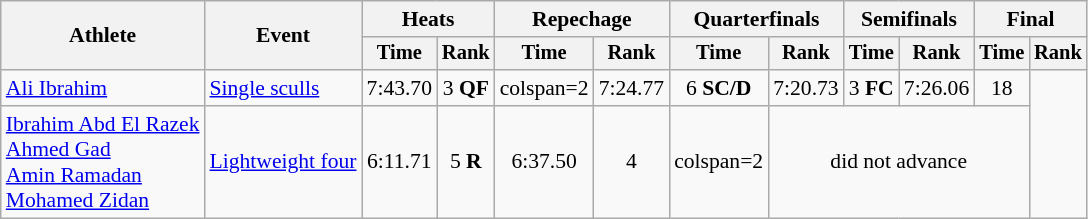<table class="wikitable" style="font-size:90%">
<tr>
<th rowspan="2">Athlete</th>
<th rowspan="2">Event</th>
<th colspan="2">Heats</th>
<th colspan="2">Repechage</th>
<th colspan="2">Quarterfinals</th>
<th colspan="2">Semifinals</th>
<th colspan="2">Final</th>
</tr>
<tr style="font-size:95%">
<th>Time</th>
<th>Rank</th>
<th>Time</th>
<th>Rank</th>
<th>Time</th>
<th>Rank</th>
<th>Time</th>
<th>Rank</th>
<th>Time</th>
<th>Rank</th>
</tr>
<tr align=center>
<td align=left><a href='#'>Ali Ibrahim</a></td>
<td align=left><a href='#'>Single sculls</a></td>
<td>7:43.70</td>
<td>3 <strong>QF</strong></td>
<td>colspan=2 </td>
<td>7:24.77</td>
<td>6 <strong>SC/D</strong></td>
<td>7:20.73</td>
<td>3 <strong>FC</strong></td>
<td>7:26.06</td>
<td>18</td>
</tr>
<tr align=center>
<td align=left><a href='#'>Ibrahim Abd El Razek</a><br><a href='#'>Ahmed Gad</a><br><a href='#'>Amin Ramadan</a><br><a href='#'>Mohamed Zidan</a></td>
<td align=left><a href='#'>Lightweight four</a></td>
<td>6:11.71</td>
<td>5 <strong>R</strong></td>
<td>6:37.50</td>
<td>4</td>
<td>colspan=2 </td>
<td colspan=4>did not advance</td>
</tr>
</table>
